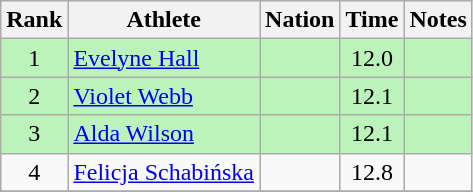<table class="wikitable sortable" style="text-align:center">
<tr>
<th>Rank</th>
<th>Athlete</th>
<th>Nation</th>
<th>Time</th>
<th>Notes</th>
</tr>
<tr bgcolor=bbf3bb>
<td>1</td>
<td align=left><a href='#'>Evelyne Hall</a></td>
<td align=left></td>
<td>12.0</td>
<td></td>
</tr>
<tr bgcolor=bbf3bb>
<td>2</td>
<td align=left><a href='#'>Violet Webb</a></td>
<td align=left></td>
<td>12.1</td>
<td></td>
</tr>
<tr bgcolor=bbf3bb>
<td>3</td>
<td align=left><a href='#'>Alda Wilson</a></td>
<td align=left></td>
<td>12.1</td>
<td></td>
</tr>
<tr>
<td>4</td>
<td align=left><a href='#'>Felicja Schabińska</a></td>
<td align=left></td>
<td>12.8</td>
<td></td>
</tr>
<tr>
</tr>
</table>
